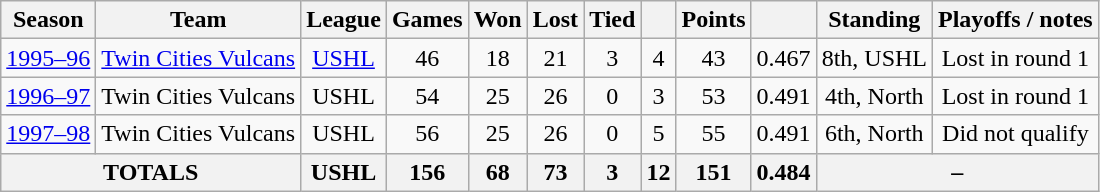<table class="wikitable">
<tr>
<th>Season</th>
<th>Team</th>
<th>League</th>
<th>Games</th>
<th>Won</th>
<th>Lost</th>
<th>Tied</th>
<th></th>
<th>Points</th>
<th></th>
<th>Standing</th>
<th>Playoffs / notes</th>
</tr>
<tr align="center">
<td><a href='#'>1995–96</a></td>
<td><a href='#'>Twin Cities Vulcans</a></td>
<td><a href='#'>USHL</a></td>
<td>46</td>
<td>18</td>
<td>21</td>
<td>3</td>
<td>4</td>
<td>43</td>
<td>0.467</td>
<td>8th, USHL</td>
<td>Lost in round 1</td>
</tr>
<tr align="center">
<td><a href='#'>1996–97</a></td>
<td>Twin Cities Vulcans</td>
<td>USHL</td>
<td>54</td>
<td>25</td>
<td>26</td>
<td>0</td>
<td>3</td>
<td>53</td>
<td>0.491</td>
<td>4th, North</td>
<td>Lost in round 1</td>
</tr>
<tr align="center">
<td><a href='#'>1997–98</a></td>
<td>Twin Cities Vulcans</td>
<td>USHL</td>
<td>56</td>
<td>25</td>
<td>26</td>
<td>0</td>
<td>5</td>
<td>55</td>
<td>0.491</td>
<td>6th, North</td>
<td>Did not qualify</td>
</tr>
<tr>
<th colspan="2">TOTALS</th>
<th>USHL</th>
<th>156</th>
<th>68</th>
<th>73</th>
<th>3</th>
<th>12</th>
<th>151</th>
<th>0.484</th>
<th colspan="2">–</th>
</tr>
</table>
